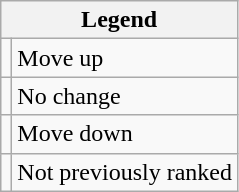<table class="wikitable">
<tr>
<th colspan=2>Legend</th>
</tr>
<tr>
<td align=center></td>
<td>Move up</td>
</tr>
<tr>
<td align=center></td>
<td>No change</td>
</tr>
<tr>
<td align=center></td>
<td>Move down</td>
</tr>
<tr>
<td align=center></td>
<td>Not previously ranked</td>
</tr>
</table>
